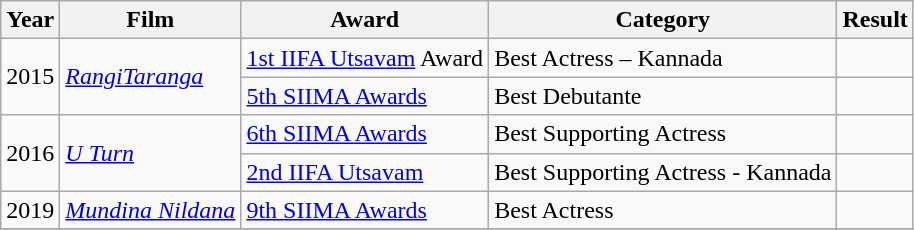<table class="wikitable">
<tr>
<th>Year</th>
<th>Film</th>
<th>Award</th>
<th>Category</th>
<th>Result</th>
</tr>
<tr>
<td rowspan="2">2015</td>
<td rowspan="2"><em><a href='#'>RangiTaranga</a></em></td>
<td><a href='#'>1st IIFA Utsavam</a> Award</td>
<td>Best Actress – Kannada</td>
<td></td>
</tr>
<tr>
<td><a href='#'>5th SIIMA Awards</a></td>
<td>Best Debutante</td>
<td></td>
</tr>
<tr>
<td rowspan="2">2016</td>
<td rowspan="2"><em><a href='#'>U Turn</a></em></td>
<td><a href='#'>6th SIIMA Awards</a></td>
<td>Best Supporting Actress</td>
<td></td>
</tr>
<tr>
<td><a href='#'>2nd IIFA Utsavam</a></td>
<td>Best Supporting Actress - Kannada</td>
<td></td>
</tr>
<tr>
<td>2019</td>
<td><em><a href='#'>Mundina Nildana</a></em></td>
<td><a href='#'>9th SIIMA Awards</a></td>
<td>Best Actress</td>
<td></td>
</tr>
<tr>
</tr>
</table>
